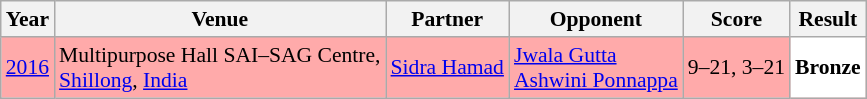<table class="sortable wikitable" style="font-size: 90%;">
<tr>
<th>Year</th>
<th>Venue</th>
<th>Partner</th>
<th>Opponent</th>
<th>Score</th>
<th>Result</th>
</tr>
<tr style="background:#FFAAAA">
<td align="center"><a href='#'>2016</a></td>
<td align="left">Multipurpose Hall SAI–SAG Centre,<br><a href='#'>Shillong</a>, <a href='#'>India</a></td>
<td align="left"> <a href='#'>Sidra Hamad</a></td>
<td align="left"> <a href='#'>Jwala Gutta</a> <br>  <a href='#'>Ashwini Ponnappa</a></td>
<td align="left">9–21, 3–21</td>
<td style="text-align:left; background:white"> <strong>Bronze</strong></td>
</tr>
</table>
